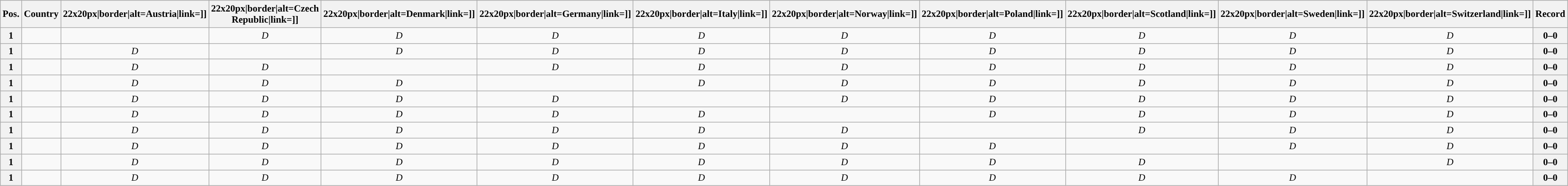<table class="wikitable sortable nowrap" style="text-align:center; font-size:0.9em;">
<tr>
<th>Pos.</th>
<th>Country</th>
<th [[Image:>22x20px|border|alt=Austria|link=]]</th>
<th [[Image:>22x20px|border|alt=Czech Republic|link=]]</th>
<th [[Image:>22x20px|border|alt=Denmark|link=]]</th>
<th [[Image:>22x20px|border|alt=Germany|link=]]</th>
<th [[Image:>22x20px|border|alt=Italy|link=]]</th>
<th [[Image:>22x20px|border|alt=Norway|link=]]</th>
<th [[Image:>22x20px|border|alt=Poland|link=]]</th>
<th [[Image:>22x20px|border|alt=Scotland|link=]]</th>
<th [[Image:>22x20px|border|alt=Sweden|link=]]</th>
<th [[Image:>22x20px|border|alt=Switzerland|link=]]</th>
<th>Record</th>
</tr>
<tr>
<th>1</th>
<td style="text-align:left;"></td>
<td> </td>
<td><em>D</em> </td>
<td><em>D</em> </td>
<td><em>D</em> </td>
<td><em>D</em> </td>
<td><em>D</em> </td>
<td><em>D</em> </td>
<td><em>D</em> </td>
<td><em>D</em> </td>
<td><em>D</em> </td>
<th>0–0</th>
</tr>
<tr>
<th>1</th>
<td style="text-align:left;"></td>
<td><em>D</em> </td>
<td> </td>
<td><em>D</em> </td>
<td><em>D</em> </td>
<td><em>D</em> </td>
<td><em>D</em> </td>
<td><em>D</em> </td>
<td><em>D</em> </td>
<td><em>D</em> </td>
<td><em>D</em> </td>
<th>0–0</th>
</tr>
<tr>
<th>1</th>
<td style="text-align:left;"></td>
<td><em>D</em> </td>
<td><em>D</em> </td>
<td> </td>
<td><em>D</em> </td>
<td><em>D</em> </td>
<td><em>D</em> </td>
<td><em>D</em> </td>
<td><em>D</em> </td>
<td><em>D</em> </td>
<td><em>D</em> </td>
<th>0–0</th>
</tr>
<tr>
<th>1</th>
<td style="text-align:left;"></td>
<td><em>D</em> </td>
<td><em>D</em> </td>
<td><em>D</em> </td>
<td> </td>
<td><em>D</em> </td>
<td><em>D</em> </td>
<td><em>D</em> </td>
<td><em>D</em> </td>
<td><em>D</em> </td>
<td><em>D</em> </td>
<th>0–0</th>
</tr>
<tr>
<th>1</th>
<td style="text-align:left;"></td>
<td><em>D</em> </td>
<td><em>D</em> </td>
<td><em>D</em> </td>
<td><em>D</em> </td>
<td> </td>
<td><em>D</em> </td>
<td><em>D</em> </td>
<td><em>D</em> </td>
<td><em>D</em> </td>
<td><em>D</em> </td>
<th>0–0</th>
</tr>
<tr>
<th>1</th>
<td style="text-align:left;"></td>
<td><em>D</em> </td>
<td><em>D</em> </td>
<td><em>D</em> </td>
<td><em>D</em> </td>
<td><em>D</em> </td>
<td> </td>
<td><em>D</em> </td>
<td><em>D</em> </td>
<td><em>D</em> </td>
<td><em>D</em> </td>
<th>0–0</th>
</tr>
<tr>
<th>1</th>
<td style="text-align:left;"></td>
<td><em>D</em> </td>
<td><em>D</em> </td>
<td><em>D</em> </td>
<td><em>D</em> </td>
<td><em>D</em> </td>
<td><em>D</em> </td>
<td> </td>
<td><em>D</em> </td>
<td><em>D</em> </td>
<td><em>D</em> </td>
<th>0–0</th>
</tr>
<tr>
<th>1</th>
<td style="text-align:left;"></td>
<td><em>D</em> </td>
<td><em>D</em> </td>
<td><em>D</em> </td>
<td><em>D</em> </td>
<td><em>D</em> </td>
<td><em>D</em> </td>
<td><em>D</em> </td>
<td> </td>
<td><em>D</em> </td>
<td><em>D</em> </td>
<th>0–0</th>
</tr>
<tr>
<th>1</th>
<td style="text-align:left;"></td>
<td><em>D</em> </td>
<td><em>D</em> </td>
<td><em>D</em> </td>
<td><em>D</em> </td>
<td><em>D</em> </td>
<td><em>D</em> </td>
<td><em>D</em> </td>
<td><em>D</em> </td>
<td> </td>
<td><em>D</em> </td>
<th>0–0</th>
</tr>
<tr>
<th>1</th>
<td style="text-align:left;"></td>
<td><em>D</em> </td>
<td><em>D</em> </td>
<td><em>D</em> </td>
<td><em>D</em> </td>
<td><em>D</em> </td>
<td><em>D</em> </td>
<td><em>D</em> </td>
<td><em>D</em> </td>
<td><em>D</em> </td>
<td> </td>
<th>0–0</th>
</tr>
</table>
